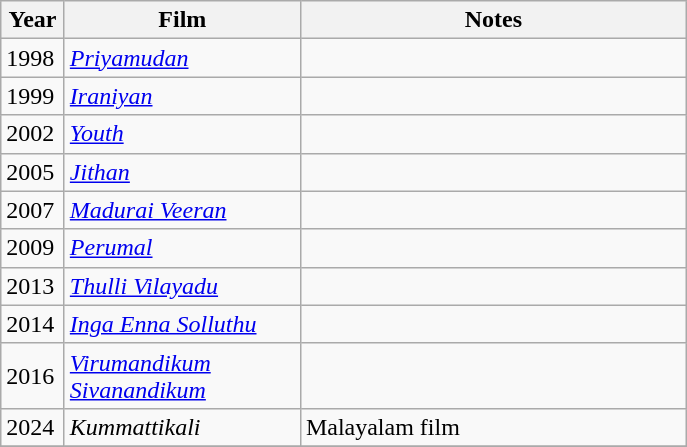<table class="wikitable sortable">
<tr>
<th rowspan="2" style="width:35px;">Year</th>
<th rowspan="2" style="width:150px;">Film</th>
<th rowspan="2"  style="text-align:center; width:250px;" class="unsortable">Notes</th>
</tr>
<tr>
</tr>
<tr>
<td rowspan="1">1998</td>
<td><em><a href='#'>Priyamudan</a></em></td>
<td></td>
</tr>
<tr>
<td rowspan="1">1999</td>
<td><em><a href='#'>Iraniyan</a></em></td>
<td></td>
</tr>
<tr>
<td rowspan="1">2002</td>
<td><em><a href='#'>Youth</a></em></td>
<td></td>
</tr>
<tr>
<td rowspan="1">2005</td>
<td><em><a href='#'>Jithan</a></em></td>
<td></td>
</tr>
<tr>
<td rowspan="1">2007</td>
<td><em><a href='#'>Madurai Veeran</a></em></td>
<td></td>
</tr>
<tr>
<td rowspan="1">2009</td>
<td><em><a href='#'>Perumal</a></em></td>
<td></td>
</tr>
<tr>
<td rowspan="1">2013</td>
<td><em><a href='#'>Thulli Vilayadu</a></em></td>
<td></td>
</tr>
<tr>
<td rowspan="1">2014</td>
<td><em><a href='#'>Inga Enna Solluthu</a></em></td>
<td></td>
</tr>
<tr>
<td rowspan="1">2016</td>
<td><em><a href='#'>Virumandikum Sivanandikum</a></em></td>
<td></td>
</tr>
<tr>
<td>2024</td>
<td><em>Kummattikali</em></td>
<td>Malayalam film</td>
</tr>
<tr>
</tr>
</table>
